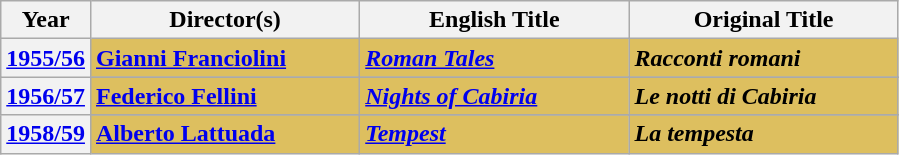<table class="wikitable">
<tr>
<th width="10%">Year</th>
<th width="30%">Director(s)</th>
<th width="30%">English Title</th>
<th width="30%">Original Title</th>
</tr>
<tr>
<th><a href='#'>1955/56</a></th>
<td style="background:#DDBF5F"><strong><a href='#'>Gianni Franciolini</a></strong></td>
<td style="background:#DDBF5F"><strong><em><a href='#'>Roman Tales</a></em></strong></td>
<td style="background:#DDBF5F"><strong><em>Racconti romani</em></strong></td>
</tr>
<tr>
<th rowspan="2" style="text-align:center"><a href='#'>1956/57</a></th>
</tr>
<tr>
<td style="background:#DDBF5F"><strong><a href='#'>Federico Fellini</a></strong></td>
<td style="background:#DDBF5F"><strong><em><a href='#'>Nights of Cabiria</a></em></strong></td>
<td style="background:#DDBF5F"><strong><em>Le notti di Cabiria</em></strong></td>
</tr>
<tr>
<th rowspan="2" style="text-align:center"><a href='#'>1958/59</a></th>
</tr>
<tr>
<td style="background:#DDBF5F"><strong><a href='#'>Alberto Lattuada</a></strong></td>
<td style="background:#DDBF5F"><strong><em><a href='#'>Tempest</a></em></strong></td>
<td style="background:#DDBF5F"><strong><em>La tempesta</em></strong></td>
</tr>
</table>
